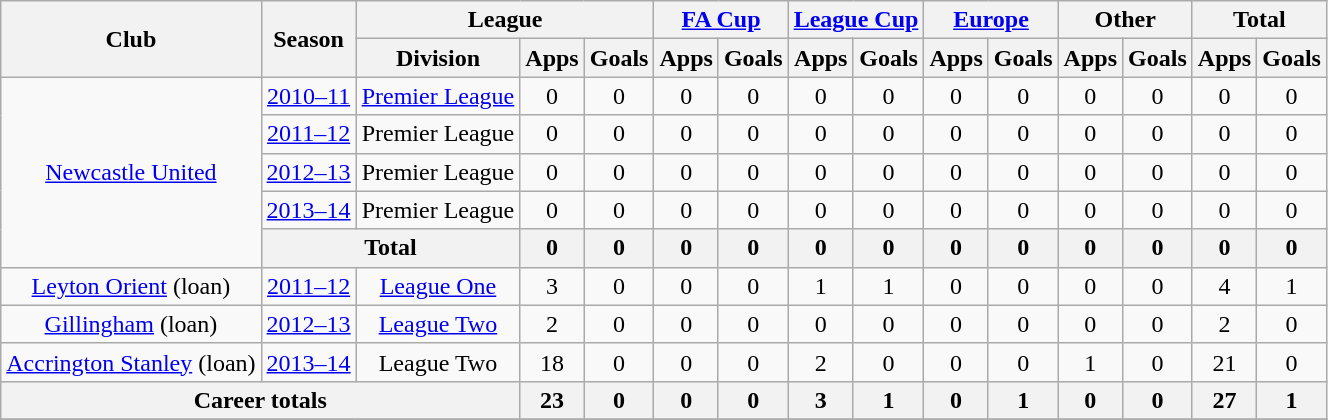<table class="wikitable" style="text-align: center;">
<tr>
<th rowspan="2">Club</th>
<th rowspan="2">Season</th>
<th colspan="3">League</th>
<th colspan="2"><a href='#'>FA Cup</a></th>
<th colspan="2"><a href='#'>League Cup</a></th>
<th colspan="2"><a href='#'>Europe</a></th>
<th colspan="2">Other</th>
<th colspan="2">Total</th>
</tr>
<tr>
<th>Division</th>
<th>Apps</th>
<th>Goals</th>
<th>Apps</th>
<th>Goals</th>
<th>Apps</th>
<th>Goals</th>
<th>Apps</th>
<th>Goals</th>
<th>Apps</th>
<th>Goals</th>
<th>Apps</th>
<th>Goals</th>
</tr>
<tr>
<td rowspan="5"><a href='#'>Newcastle United</a></td>
<td><a href='#'>2010–11</a></td>
<td><a href='#'>Premier League</a></td>
<td>0</td>
<td>0</td>
<td>0</td>
<td>0</td>
<td>0</td>
<td>0</td>
<td>0</td>
<td>0</td>
<td>0</td>
<td>0</td>
<td>0</td>
<td>0</td>
</tr>
<tr>
<td><a href='#'>2011–12</a></td>
<td>Premier League</td>
<td>0</td>
<td>0</td>
<td>0</td>
<td>0</td>
<td>0</td>
<td>0</td>
<td>0</td>
<td>0</td>
<td>0</td>
<td>0</td>
<td>0</td>
<td>0</td>
</tr>
<tr>
<td><a href='#'>2012–13</a></td>
<td>Premier League</td>
<td>0</td>
<td>0</td>
<td>0</td>
<td>0</td>
<td>0</td>
<td>0</td>
<td>0</td>
<td>0</td>
<td>0</td>
<td>0</td>
<td>0</td>
<td>0</td>
</tr>
<tr>
<td><a href='#'>2013–14</a></td>
<td>Premier League</td>
<td>0</td>
<td>0</td>
<td>0</td>
<td>0</td>
<td>0</td>
<td>0</td>
<td>0</td>
<td>0</td>
<td>0</td>
<td>0</td>
<td>0</td>
<td>0</td>
</tr>
<tr>
<th colspan="2">Total</th>
<th>0</th>
<th>0</th>
<th>0</th>
<th>0</th>
<th>0</th>
<th>0</th>
<th>0</th>
<th>0</th>
<th>0</th>
<th>0</th>
<th>0</th>
<th>0</th>
</tr>
<tr>
<td><a href='#'>Leyton Orient</a> (loan)</td>
<td><a href='#'>2011–12</a></td>
<td><a href='#'>League One</a></td>
<td>3</td>
<td>0</td>
<td>0</td>
<td>0</td>
<td>1</td>
<td>1</td>
<td>0</td>
<td>0</td>
<td>0</td>
<td>0</td>
<td>4</td>
<td>1</td>
</tr>
<tr>
<td><a href='#'>Gillingham</a> (loan)</td>
<td><a href='#'>2012–13</a></td>
<td><a href='#'>League Two</a></td>
<td>2</td>
<td>0</td>
<td>0</td>
<td>0</td>
<td>0</td>
<td>0</td>
<td>0</td>
<td>0</td>
<td>0</td>
<td>0</td>
<td>2</td>
<td>0</td>
</tr>
<tr>
<td><a href='#'>Accrington Stanley</a> (loan)</td>
<td><a href='#'>2013–14</a></td>
<td>League Two</td>
<td>18</td>
<td>0</td>
<td>0</td>
<td>0</td>
<td>2</td>
<td>0</td>
<td>0</td>
<td>0</td>
<td>1</td>
<td>0</td>
<td>21</td>
<td>0</td>
</tr>
<tr>
<th colspan="3">Career totals</th>
<th>23</th>
<th>0</th>
<th>0</th>
<th>0</th>
<th>3</th>
<th>1</th>
<th>0</th>
<th>1</th>
<th>0</th>
<th>0</th>
<th>27</th>
<th>1</th>
</tr>
<tr>
</tr>
</table>
